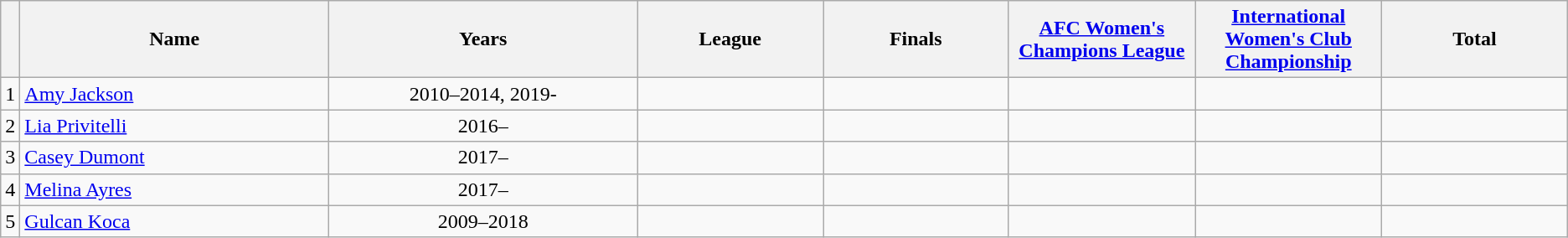<table class="wikitable sortable" style="text-align: center;">
<tr>
<th></th>
<th width=20%>Name</th>
<th width=20%>Years</th>
<th width=12%>League</th>
<th width=12%>Finals</th>
<th width=12%><a href='#'>AFC Women's Champions League</a></th>
<th width=12%><a href='#'>International Women's Club Championship</a></th>
<th width=12%>Total</th>
</tr>
<tr>
<td>1</td>
<td style="text-align:left;"> <a href='#'>Amy Jackson</a></td>
<td>2010–2014, 2019-</td>
<td></td>
<td></td>
<td></td>
<td></td>
<td></td>
</tr>
<tr>
<td>2</td>
<td style="text-align:left;"> <a href='#'>Lia Privitelli</a></td>
<td>2016–</td>
<td></td>
<td></td>
<td></td>
<td></td>
<td></td>
</tr>
<tr>
<td>3</td>
<td style="text-align:left;"> <a href='#'>Casey Dumont</a></td>
<td>2017–</td>
<td></td>
<td></td>
<td></td>
<td></td>
<td></td>
</tr>
<tr>
<td>4</td>
<td style="text-align:left;"> <a href='#'>Melina Ayres</a></td>
<td>2017–</td>
<td></td>
<td></td>
<td></td>
<td></td>
<td></td>
</tr>
<tr>
<td>5</td>
<td style="text-align:left;"> <a href='#'>Gulcan Koca</a></td>
<td>2009–2018</td>
<td></td>
<td></td>
<td></td>
<td></td>
<td></td>
</tr>
</table>
